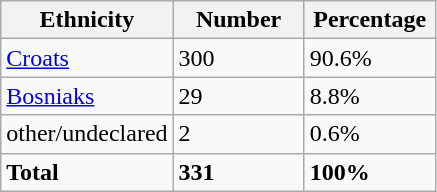<table class="wikitable">
<tr>
<th width="100px">Ethnicity</th>
<th width="80px">Number</th>
<th width="80px">Percentage</th>
</tr>
<tr>
<td><a href='#'>Croats</a></td>
<td>300</td>
<td>90.6%</td>
</tr>
<tr>
<td><a href='#'>Bosniaks</a></td>
<td>29</td>
<td>8.8%</td>
</tr>
<tr>
<td>other/undeclared</td>
<td>2</td>
<td>0.6%</td>
</tr>
<tr>
<td><strong>Total</strong></td>
<td><strong>331</strong></td>
<td><strong>100%</strong></td>
</tr>
</table>
